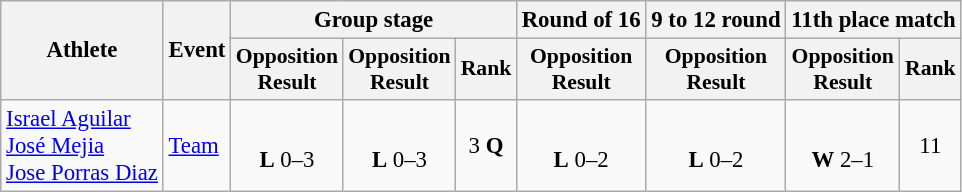<table class="wikitable" style="font-size:95%">
<tr>
<th rowspan=2>Athlete</th>
<th rowspan=2>Event</th>
<th colspan=3>Group stage</th>
<th>Round of 16</th>
<th>9 to 12 round</th>
<th colspan=2>11th place match</th>
</tr>
<tr style="font-size:95%">
<th>Opposition<br>Result</th>
<th>Opposition<br>Result</th>
<th>Rank</th>
<th>Opposition<br>Result</th>
<th>Opposition<br>Result</th>
<th>Opposition<br>Result</th>
<th>Rank</th>
</tr>
<tr align=center>
<td align=left><a href='#'>Israel Aguilar</a><br><a href='#'>José Mejia</a><br><a href='#'>Jose Porras Diaz</a></td>
<td align=left><a href='#'>Team</a></td>
<td><br><strong>L</strong> 0–3</td>
<td><br><strong>L</strong> 0–3</td>
<td>3 <strong>Q</strong></td>
<td><br><strong>L</strong> 0–2</td>
<td><br><strong>L</strong> 0–2</td>
<td><br><strong>W</strong> 2–1</td>
<td>11</td>
</tr>
</table>
